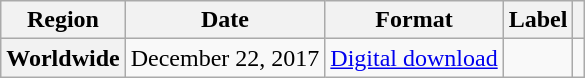<table class="wikitable">
<tr>
<th scope="row">Region</th>
<th scope="row">Date</th>
<th scope="row">Format</th>
<th scope="row">Label</th>
<th scope="row"></th>
</tr>
<tr>
<th scope="row">Worldwide</th>
<td>December 22, 2017</td>
<td><a href='#'>Digital download</a></td>
<td></td>
<td></td>
</tr>
</table>
